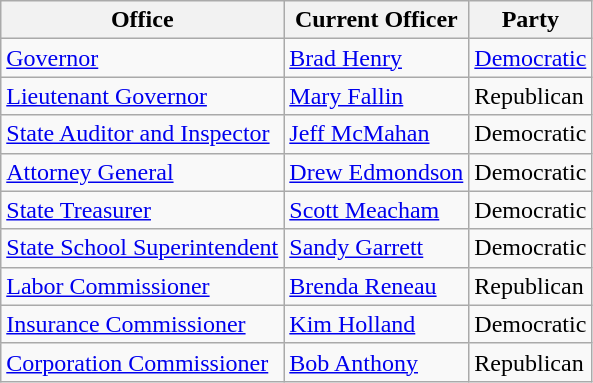<table class=wikitable>
<tr>
<th>Office</th>
<th>Current Officer</th>
<th>Party</th>
</tr>
<tr>
<td><a href='#'>Governor</a></td>
<td><a href='#'>Brad Henry</a></td>
<td><a href='#'>Democratic</a></td>
</tr>
<tr>
<td><a href='#'>Lieutenant Governor</a></td>
<td><a href='#'>Mary Fallin</a></td>
<td>Republican</td>
</tr>
<tr>
<td><a href='#'>State Auditor and Inspector</a></td>
<td><a href='#'>Jeff McMahan</a></td>
<td>Democratic</td>
</tr>
<tr>
<td><a href='#'>Attorney General</a></td>
<td><a href='#'>Drew Edmondson</a></td>
<td>Democratic</td>
</tr>
<tr>
<td><a href='#'>State Treasurer</a></td>
<td><a href='#'>Scott Meacham</a></td>
<td>Democratic</td>
</tr>
<tr>
<td><a href='#'>State School Superintendent</a></td>
<td><a href='#'>Sandy Garrett</a></td>
<td>Democratic</td>
</tr>
<tr>
<td><a href='#'>Labor Commissioner</a></td>
<td><a href='#'>Brenda Reneau</a></td>
<td>Republican</td>
</tr>
<tr>
<td><a href='#'>Insurance Commissioner</a></td>
<td><a href='#'>Kim Holland</a></td>
<td>Democratic</td>
</tr>
<tr>
<td><a href='#'>Corporation Commissioner</a></td>
<td><a href='#'>Bob Anthony</a></td>
<td>Republican</td>
</tr>
</table>
